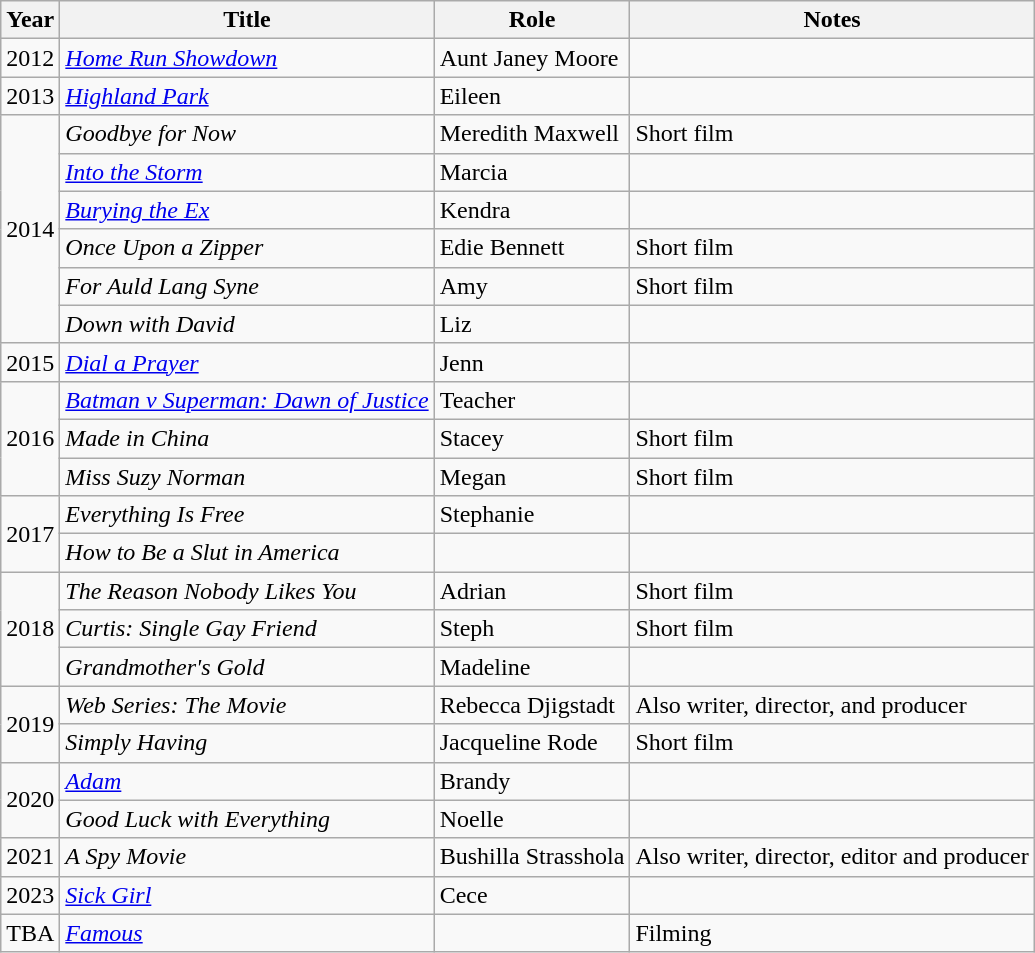<table class="wikitable sortable">
<tr>
<th>Year</th>
<th>Title</th>
<th>Role</th>
<th class="unsortable">Notes</th>
</tr>
<tr>
<td>2012</td>
<td><em><a href='#'>Home Run Showdown</a></em></td>
<td>Aunt Janey Moore</td>
<td></td>
</tr>
<tr>
<td>2013</td>
<td><em><a href='#'>Highland Park</a></em></td>
<td>Eileen</td>
<td></td>
</tr>
<tr>
<td rowspan="6">2014</td>
<td><em>Goodbye for Now</em></td>
<td>Meredith Maxwell</td>
<td>Short film</td>
</tr>
<tr>
<td><em><a href='#'>Into the Storm</a></em></td>
<td>Marcia</td>
<td></td>
</tr>
<tr>
<td><em><a href='#'>Burying the Ex</a></em></td>
<td>Kendra</td>
<td></td>
</tr>
<tr>
<td><em>Once Upon a Zipper</em></td>
<td>Edie Bennett</td>
<td>Short film</td>
</tr>
<tr>
<td><em>For Auld Lang Syne</em></td>
<td>Amy</td>
<td>Short film</td>
</tr>
<tr>
<td><em>Down with David</em></td>
<td>Liz</td>
<td></td>
</tr>
<tr>
<td>2015</td>
<td><em><a href='#'>Dial a Prayer</a></em></td>
<td>Jenn</td>
<td></td>
</tr>
<tr>
<td rowspan="3">2016</td>
<td><em><a href='#'>Batman v Superman: Dawn of Justice</a></em></td>
<td>Teacher</td>
<td></td>
</tr>
<tr>
<td><em>Made in China</em></td>
<td>Stacey</td>
<td>Short film</td>
</tr>
<tr>
<td><em>Miss Suzy Norman</em></td>
<td>Megan</td>
<td>Short film</td>
</tr>
<tr>
<td rowspan="2">2017</td>
<td><em>Everything Is Free</em></td>
<td>Stephanie</td>
<td></td>
</tr>
<tr>
<td><em>How to Be a Slut in America</em></td>
<td></td>
<td></td>
</tr>
<tr>
<td rowspan="3">2018</td>
<td><em>The Reason Nobody Likes You</em></td>
<td>Adrian</td>
<td>Short film</td>
</tr>
<tr>
<td><em>Curtis: Single Gay Friend</em></td>
<td>Steph</td>
<td>Short film</td>
</tr>
<tr>
<td><em>Grandmother's Gold</em></td>
<td>Madeline</td>
<td></td>
</tr>
<tr>
<td rowspan="2">2019</td>
<td><em>Web Series: The Movie</em></td>
<td>Rebecca Djigstadt</td>
<td>Also writer, director, and producer</td>
</tr>
<tr>
<td><em>Simply Having</em></td>
<td>Jacqueline Rode</td>
<td>Short film</td>
</tr>
<tr>
<td rowspan="2">2020</td>
<td><em><a href='#'>Adam</a></em></td>
<td>Brandy</td>
<td></td>
</tr>
<tr>
<td><em>Good Luck with Everything</em></td>
<td>Noelle</td>
<td></td>
</tr>
<tr>
<td>2021</td>
<td><em>A Spy Movie</em></td>
<td>Bushilla Strasshola</td>
<td>Also writer, director, editor and producer</td>
</tr>
<tr>
<td>2023</td>
<td><em><a href='#'>Sick Girl</a></em></td>
<td>Cece</td>
<td></td>
</tr>
<tr>
<td>TBA</td>
<td><em><a href='#'>Famous</a></em></td>
<td></td>
<td>Filming</td>
</tr>
</table>
